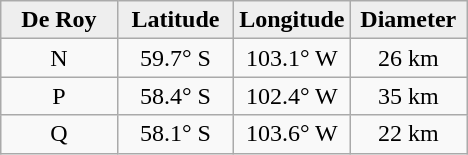<table class="wikitable">
<tr>
<th width="25%" style="background:#eeeeee;">De Roy</th>
<th width="25%" style="background:#eeeeee;">Latitude</th>
<th width="25%" style="background:#eeeeee;">Longitude</th>
<th width="25%" style="background:#eeeeee;">Diameter</th>
</tr>
<tr>
<td align="center">N</td>
<td align="center">59.7° S</td>
<td align="center">103.1° W</td>
<td align="center">26 km</td>
</tr>
<tr>
<td align="center">P</td>
<td align="center">58.4° S</td>
<td align="center">102.4° W</td>
<td align="center">35 km</td>
</tr>
<tr>
<td align="center">Q</td>
<td align="center">58.1° S</td>
<td align="center">103.6° W</td>
<td align="center">22 km</td>
</tr>
</table>
